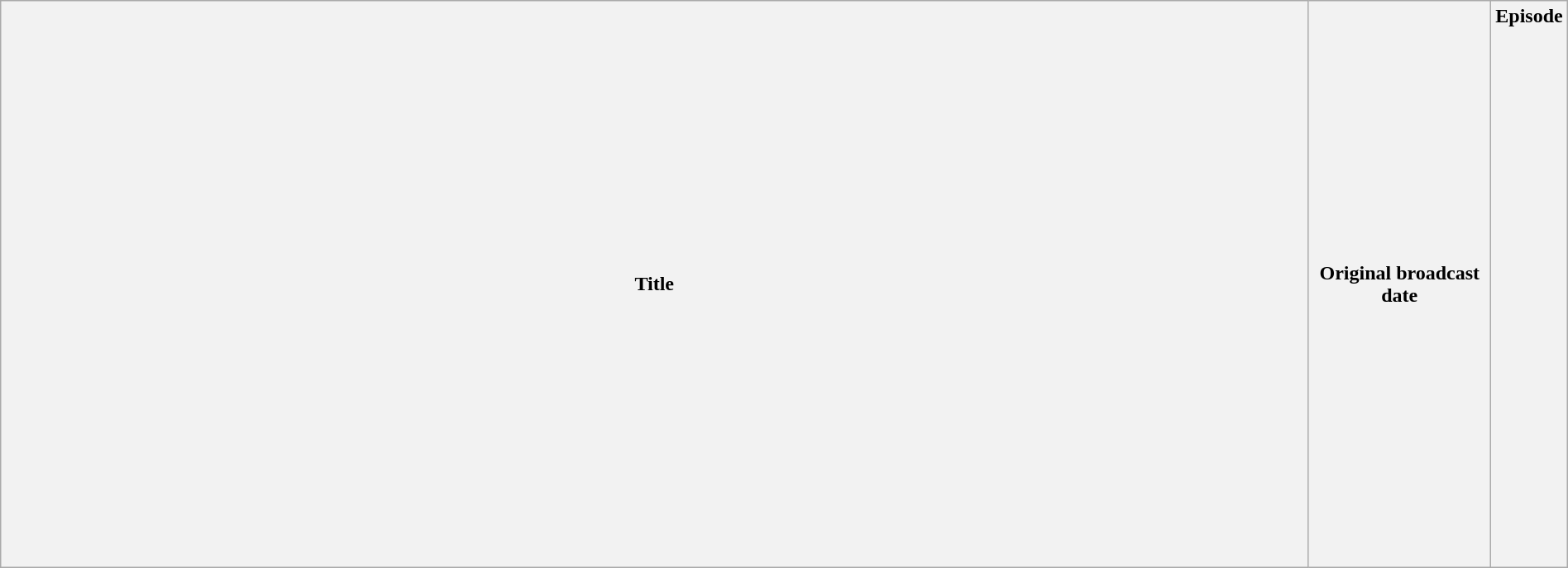<table class="wikitable plainrowheaders" style="width:100%; margin:auto;">
<tr>
<th>Title</th>
<th width="140">Original broadcast date</th>
<th width="40">Episode<br><br><br><br><br><br><br><br><br><br><br><br><br><br><br><br><br><br><br><br><br><br><br><br><br></th>
</tr>
</table>
